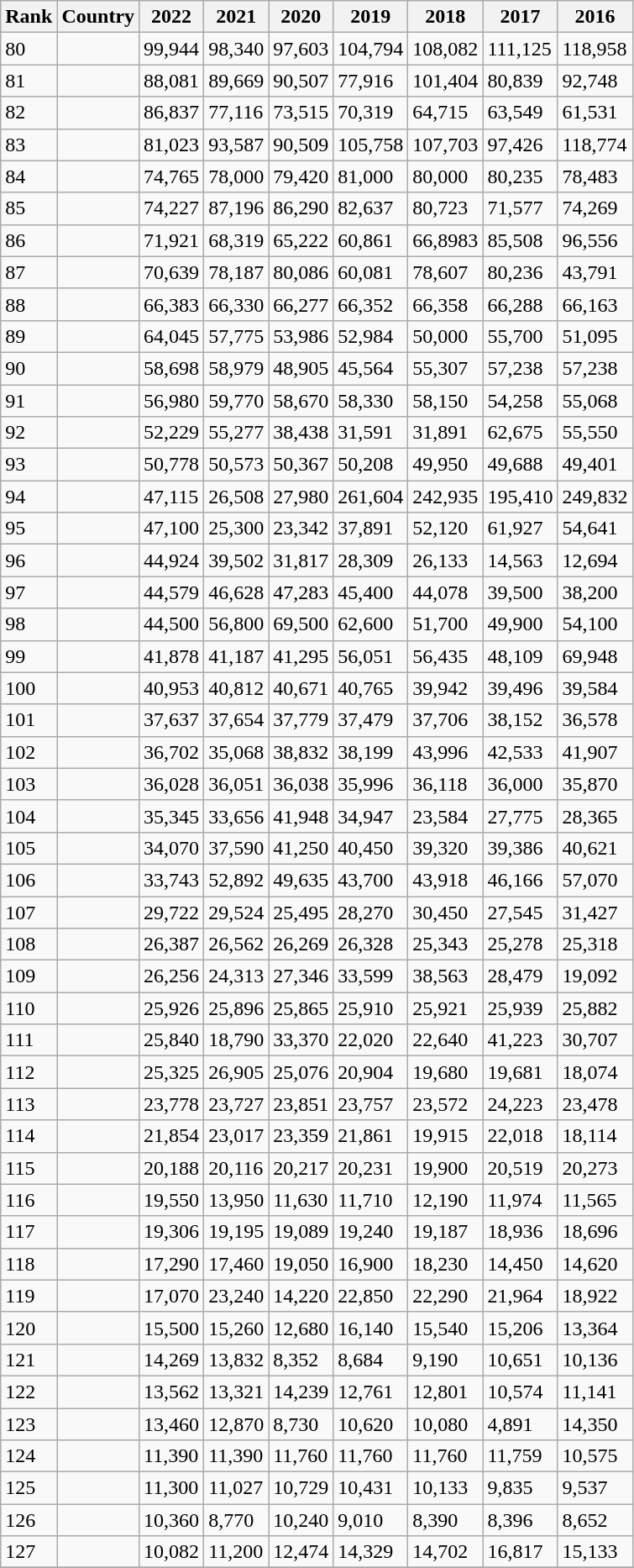<table class="wikitable sortable">
<tr>
<th>Rank</th>
<th>Country</th>
<th>2022</th>
<th>2021</th>
<th>2020</th>
<th>2019</th>
<th>2018</th>
<th>2017</th>
<th>2016</th>
</tr>
<tr>
<td>80</td>
<td></td>
<td align="left">99,944</td>
<td align="left">98,340</td>
<td align="left">97,603</td>
<td align="left">104,794</td>
<td align="left">108,082</td>
<td align="left">111,125</td>
<td align="left">118,958</td>
</tr>
<tr>
<td>81</td>
<td></td>
<td align="left">88,081</td>
<td align="left">89,669</td>
<td align="left">90,507</td>
<td align="left">77,916</td>
<td align="left">101,404</td>
<td align="left">80,839</td>
<td align="left">92,748</td>
</tr>
<tr>
<td>82</td>
<td></td>
<td align="left">86,837</td>
<td align="left">77,116</td>
<td align="left">73,515</td>
<td align="left">70,319</td>
<td align="left">64,715</td>
<td align="left">63,549</td>
<td align="left">61,531</td>
</tr>
<tr>
<td>83</td>
<td></td>
<td align="left">81,023</td>
<td align="left">93,587</td>
<td align="left">90,509</td>
<td align="left">105,758</td>
<td align="left">107,703</td>
<td align="left">97,426</td>
<td align="left">118,774</td>
</tr>
<tr>
<td>84</td>
<td></td>
<td align="left">74,765</td>
<td align="left">78,000</td>
<td align="left">79,420</td>
<td align="left">81,000</td>
<td align="left">80,000</td>
<td align="left">80,235</td>
<td align="left">78,483</td>
</tr>
<tr>
<td>85</td>
<td></td>
<td align="left">74,227</td>
<td align="left">87,196</td>
<td align="left">86,290</td>
<td align="left">82,637</td>
<td align="left">80,723</td>
<td align="left">71,577</td>
<td align="left">74,269</td>
</tr>
<tr>
<td>86</td>
<td></td>
<td align="left">71,921</td>
<td align="left">68,319</td>
<td align="left">65,222</td>
<td align="left">60,861</td>
<td align="left">66,8983</td>
<td align="left">85,508</td>
<td align="left">96,556</td>
</tr>
<tr>
<td>87</td>
<td></td>
<td align="left">70,639</td>
<td align="left">78,187</td>
<td align="left">80,086</td>
<td align="left">60,081</td>
<td align="left">78,607</td>
<td align="left">80,236</td>
<td align="left">43,791</td>
</tr>
<tr>
<td>88</td>
<td></td>
<td align="left">66,383</td>
<td align="left">66,330</td>
<td align="left">66,277</td>
<td align="left">66,352</td>
<td align="left">66,358</td>
<td align="left">66,288</td>
<td align="left">66,163</td>
</tr>
<tr>
<td>89</td>
<td></td>
<td align="left">64,045</td>
<td align="left">57,775</td>
<td align="left">53,986</td>
<td align="left">52,984</td>
<td align="left">50,000</td>
<td align="left">55,700</td>
<td align="left">51,095</td>
</tr>
<tr>
<td>90</td>
<td></td>
<td align="left">58,698</td>
<td align="left">58,979</td>
<td align="left">48,905</td>
<td align="left">45,564</td>
<td align="left">55,307</td>
<td align="left">57,238</td>
<td align="left">57,238</td>
</tr>
<tr>
<td>91</td>
<td></td>
<td align="left">56,980</td>
<td align="left">59,770</td>
<td align="left">58,670</td>
<td align="left">58,330</td>
<td align="left">58,150</td>
<td align="left">54,258</td>
<td align="left">55,068</td>
</tr>
<tr>
<td>92</td>
<td></td>
<td align="left">52,229</td>
<td align="left">55,277</td>
<td align="left">38,438</td>
<td align="left">31,591</td>
<td align="left">31,891</td>
<td align="left">62,675</td>
<td align="left">55,550</td>
</tr>
<tr>
<td>93</td>
<td></td>
<td align="left">50,778</td>
<td align="left">50,573</td>
<td align="left">50,367</td>
<td align="left">50,208</td>
<td align="left">49,950</td>
<td align="left">49,688</td>
<td align="left">49,401</td>
</tr>
<tr>
<td>94</td>
<td></td>
<td align="left">47,115</td>
<td align="left">26,508</td>
<td align="left">27,980</td>
<td align="left">261,604</td>
<td align="left">242,935</td>
<td align="left">195,410</td>
<td align="left">249,832</td>
</tr>
<tr>
<td>95</td>
<td></td>
<td align="left">47,100</td>
<td align="left">25,300</td>
<td align="left">23,342</td>
<td align="left">37,891</td>
<td align="left">52,120</td>
<td align="left">61,927</td>
<td align="left">54,641</td>
</tr>
<tr>
<td>96</td>
<td></td>
<td align="left">44,924</td>
<td align="left">39,502</td>
<td align="left">31,817</td>
<td align="left">28,309</td>
<td align="left">26,133</td>
<td align="left">14,563</td>
<td align="left">12,694</td>
</tr>
<tr>
<td>97</td>
<td></td>
<td align="left">44,579</td>
<td align="left">46,628</td>
<td align="left">47,283</td>
<td align="left">45,400</td>
<td align="left">44,078</td>
<td align="left">39,500</td>
<td align="left">38,200</td>
</tr>
<tr>
<td>98</td>
<td></td>
<td align="left">44,500</td>
<td align="left">56,800</td>
<td align="left">69,500</td>
<td align="left">62,600</td>
<td align="left">51,700</td>
<td align="left">49,900</td>
<td align="left">54,100</td>
</tr>
<tr>
<td>99</td>
<td></td>
<td align="left">41,878</td>
<td align="left">41,187</td>
<td align="left">41,295</td>
<td align="left">56,051</td>
<td align="left">56,435</td>
<td align="left">48,109</td>
<td align="left">69,948</td>
</tr>
<tr>
<td>100</td>
<td></td>
<td align="left">40,953</td>
<td align="left">40,812</td>
<td align="left">40,671</td>
<td align="left">40,765</td>
<td align="left">39,942</td>
<td align="left">39,496</td>
<td align="left">39,584</td>
</tr>
<tr>
<td>101</td>
<td></td>
<td align="left">37,637</td>
<td align="left">37,654</td>
<td align="left">37,779</td>
<td align="left">37,479</td>
<td align="left">37,706</td>
<td align="left">38,152</td>
<td align="left">36,578</td>
</tr>
<tr>
<td>102</td>
<td></td>
<td align="left">36,702</td>
<td align="left">35,068</td>
<td align="left">38,832</td>
<td align="left">38,199</td>
<td align="left">43,996</td>
<td align="left">42,533</td>
<td align="left">41,907</td>
</tr>
<tr>
<td>103</td>
<td></td>
<td align="left">36,028</td>
<td align="left">36,051</td>
<td align="left">36,038</td>
<td align="left">35,996</td>
<td align="left">36,118</td>
<td align="left">36,000</td>
<td align="left">35,870</td>
</tr>
<tr>
<td>104</td>
<td></td>
<td align="left">35,345</td>
<td align="left">33,656</td>
<td align="left">41,948</td>
<td align="left">34,947</td>
<td align="left">23,584</td>
<td align="left">27,775</td>
<td align="left">28,365</td>
</tr>
<tr>
<td>105</td>
<td></td>
<td align="left">34,070</td>
<td align="left">37,590</td>
<td align="left">41,250</td>
<td align="left">40,450</td>
<td align="left">39,320</td>
<td align="left">39,386</td>
<td align="left">40,621</td>
</tr>
<tr>
<td>106</td>
<td></td>
<td align="left">33,743</td>
<td align="left">52,892</td>
<td align="left">49,635</td>
<td align="left">43,700</td>
<td align="left">43,918</td>
<td align="left">46,166</td>
<td align="left">57,070</td>
</tr>
<tr>
<td>107</td>
<td></td>
<td align="left">29,722</td>
<td align="left">29,524</td>
<td align="left">25,495</td>
<td align="left">28,270</td>
<td align="left">30,450</td>
<td align="left">27,545</td>
<td align="left">31,427</td>
</tr>
<tr>
<td>108</td>
<td></td>
<td align="left">26,387</td>
<td align="left">26,562</td>
<td align="left">26,269</td>
<td align="left">26,328</td>
<td align="left">25,343</td>
<td align="left">25,278</td>
<td align="left">25,318</td>
</tr>
<tr>
<td>109</td>
<td></td>
<td align="left">26,256</td>
<td align="left">24,313</td>
<td align="left">27,346</td>
<td align="left">33,599</td>
<td align="left">38,563</td>
<td align="left">28,479</td>
<td align="left">19,092</td>
</tr>
<tr>
<td>110</td>
<td></td>
<td align="left">25,926</td>
<td align="left">25,896</td>
<td align="left">25,865</td>
<td align="left">25,910</td>
<td align="left">25,921</td>
<td align="left">25,939</td>
<td align="left">25,882</td>
</tr>
<tr>
<td>111</td>
<td></td>
<td align="left">25,840</td>
<td align="left">18,790</td>
<td align="left">33,370</td>
<td align="left">22,020</td>
<td align="left">22,640</td>
<td align="left">41,223</td>
<td align="left">30,707</td>
</tr>
<tr>
<td>112</td>
<td></td>
<td align="left">25,325</td>
<td align="left">26,905</td>
<td align="left">25,076</td>
<td align="left">20,904</td>
<td align="left">19,680</td>
<td align="left">19,681</td>
<td align="left">18,074</td>
</tr>
<tr>
<td>113</td>
<td></td>
<td align="left">23,778</td>
<td align="left">23,727</td>
<td align="left">23,851</td>
<td align="left">23,757</td>
<td align="left">23,572</td>
<td align="left">24,223</td>
<td align="left">23,478</td>
</tr>
<tr>
<td>114</td>
<td></td>
<td align="left">21,854</td>
<td align="left">23,017</td>
<td align="left">23,359</td>
<td align="left">21,861</td>
<td align="left">19,915</td>
<td align="left">22,018</td>
<td align="left">18,114</td>
</tr>
<tr>
<td>115</td>
<td></td>
<td align="left">20,188</td>
<td align="left">20,116</td>
<td align="left">20,217</td>
<td align="left">20,231</td>
<td align="left">19,900</td>
<td align="left">20,519</td>
<td align="left">20,273</td>
</tr>
<tr>
<td>116</td>
<td></td>
<td align="left">19,550</td>
<td align="left">13,950</td>
<td align="left">11,630</td>
<td align="left">11,710</td>
<td align="left">12,190</td>
<td align="left">11,974</td>
<td align="left">11,565</td>
</tr>
<tr>
<td>117</td>
<td><em></em></td>
<td align="left">19,306</td>
<td align="left">19,195</td>
<td align="left">19,089</td>
<td align="left">19,240</td>
<td align="left">19,187</td>
<td align="left">18,936</td>
<td align="left">18,696</td>
</tr>
<tr>
<td>118</td>
<td></td>
<td align="left">17,290</td>
<td align="left">17,460</td>
<td align="left">19,050</td>
<td align="left">16,900</td>
<td align="left">18,230</td>
<td align="left">14,450</td>
<td align="left">14,620</td>
</tr>
<tr>
<td>119</td>
<td></td>
<td align="left">17,070</td>
<td align="left">23,240</td>
<td align="left">14,220</td>
<td align="left">22,850</td>
<td align="left">22,290</td>
<td align="left">21,964</td>
<td align="left">18,922</td>
</tr>
<tr>
<td>120</td>
<td></td>
<td align="left">15,500</td>
<td align="left">15,260</td>
<td align="left">12,680</td>
<td align="left">16,140</td>
<td align="left">15,540</td>
<td align="left">15,206</td>
<td align="left">13,364</td>
</tr>
<tr>
<td>121</td>
<td></td>
<td align="left">14,269</td>
<td align="left">13,832</td>
<td align="left">8,352</td>
<td align="left">8,684</td>
<td align="left">9,190</td>
<td align="left">10,651</td>
<td align="left">10,136</td>
</tr>
<tr>
<td>122</td>
<td></td>
<td align="left">13,562</td>
<td align="left">13,321</td>
<td align="left">14,239</td>
<td align="left">12,761</td>
<td align="left">12,801</td>
<td align="left">10,574</td>
<td align="left">11,141</td>
</tr>
<tr>
<td>123</td>
<td></td>
<td align="left">13,460</td>
<td align="left">12,870</td>
<td align="left">8,730</td>
<td align="left">10,620</td>
<td align="left">10,080</td>
<td align="left">4,891</td>
<td align="left">14,350</td>
</tr>
<tr>
<td>124</td>
<td></td>
<td align="left">11,390</td>
<td align="left">11,390</td>
<td align="left">11,760</td>
<td align="left">11,760</td>
<td align="left">11,760</td>
<td align="left">11,759</td>
<td align="left">10,575</td>
</tr>
<tr>
<td>125</td>
<td></td>
<td align="left">11,300</td>
<td align="left">11,027</td>
<td align="left">10,729</td>
<td align="left">10,431</td>
<td align="left">10,133</td>
<td align="left">9,835</td>
<td align="left">9,537</td>
</tr>
<tr>
<td>126</td>
<td></td>
<td align="left">10,360</td>
<td align="left">8,770</td>
<td align="left">10,240</td>
<td align="left">9,010</td>
<td align="left">8,390</td>
<td align="left">8,396</td>
<td align="left">8,652</td>
</tr>
<tr>
<td>127</td>
<td></td>
<td align="left">10,082</td>
<td align="left">11,200</td>
<td align="left">12,474</td>
<td align="left">14,329</td>
<td align="left">14,702</td>
<td align="left">16,817</td>
<td align="left">15,133</td>
</tr>
<tr>
</tr>
</table>
